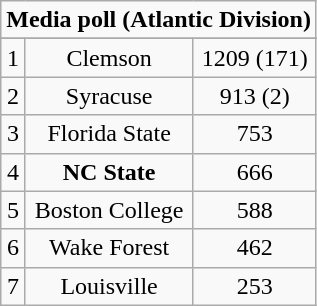<table class="wikitable" style="display: inline-table;">
<tr>
<td align="center" Colspan="3"><strong>Media poll (Atlantic Division)</strong></td>
</tr>
<tr align="center">
</tr>
<tr align="center">
<td>1</td>
<td>Clemson</td>
<td>1209 (171)</td>
</tr>
<tr align="center">
<td>2</td>
<td>Syracuse</td>
<td>913 (2)</td>
</tr>
<tr align="center">
<td>3</td>
<td>Florida State</td>
<td>753</td>
</tr>
<tr align="center">
<td>4</td>
<td><strong>NC State</strong></td>
<td>666</td>
</tr>
<tr align="center">
<td>5</td>
<td>Boston College</td>
<td>588</td>
</tr>
<tr align="center">
<td>6</td>
<td>Wake Forest</td>
<td>462</td>
</tr>
<tr align="center">
<td>7</td>
<td>Louisville</td>
<td>253</td>
</tr>
</table>
